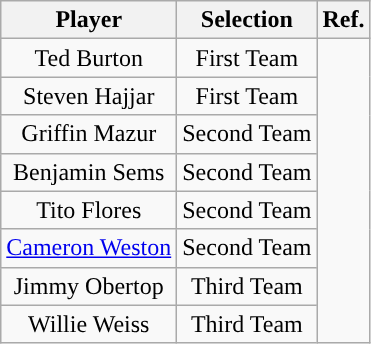<table class="wikitable sortable sortable" style="text-align: center">
<tr align=center>
<th>Player</th>
<th>Selection</th>
<th>Ref.</th>
</tr>
<tr>
<td>Ted Burton</td>
<td>First Team</td>
<td rowspan="8"></td>
</tr>
<tr>
<td>Steven Hajjar</td>
<td>First Team</td>
</tr>
<tr>
<td>Griffin Mazur</td>
<td>Second Team</td>
</tr>
<tr>
<td>Benjamin Sems</td>
<td>Second Team</td>
</tr>
<tr>
<td>Tito Flores</td>
<td>Second Team</td>
</tr>
<tr>
<td><a href='#'>Cameron Weston</a></td>
<td>Second Team</td>
</tr>
<tr>
<td>Jimmy Obertop</td>
<td>Third Team</td>
</tr>
<tr>
<td>Willie Weiss</td>
<td>Third Team</td>
</tr>
</table>
